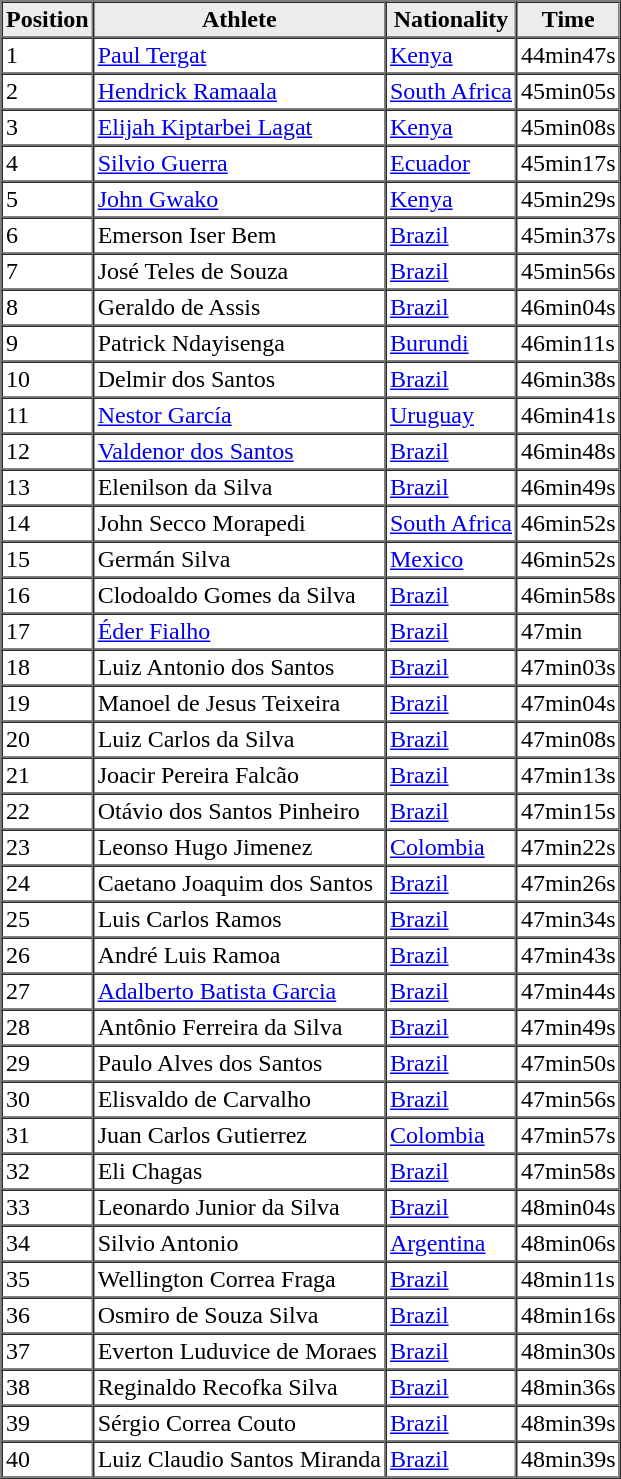<table cellpadding=2 cellspacing=0 border=1>
<tr bgcolor=#ececec>
<th>Position</th>
<th>Athlete</th>
<th>Nationality</th>
<th>Time</th>
</tr>
<tr>
<td>1</td>
<td><a href='#'>Paul Tergat</a></td>
<td> <a href='#'>Kenya</a></td>
<td>44min47s</td>
</tr>
<tr>
<td>2</td>
<td><a href='#'>Hendrick Ramaala</a></td>
<td> <a href='#'>South Africa</a></td>
<td>45min05s</td>
</tr>
<tr>
<td>3</td>
<td><a href='#'>Elijah Kiptarbei Lagat</a></td>
<td> <a href='#'>Kenya</a></td>
<td>45min08s</td>
</tr>
<tr>
<td>4</td>
<td><a href='#'>Silvio Guerra</a></td>
<td> <a href='#'>Ecuador</a></td>
<td>45min17s</td>
</tr>
<tr>
<td>5</td>
<td><a href='#'>John Gwako</a></td>
<td> <a href='#'>Kenya</a></td>
<td>45min29s</td>
</tr>
<tr>
<td>6</td>
<td>Emerson Iser Bem</td>
<td> <a href='#'>Brazil</a></td>
<td>45min37s</td>
</tr>
<tr>
<td>7</td>
<td>José Teles de Souza</td>
<td> <a href='#'>Brazil</a></td>
<td>45min56s</td>
</tr>
<tr>
<td>8</td>
<td>Geraldo de Assis</td>
<td> <a href='#'>Brazil</a></td>
<td>46min04s</td>
</tr>
<tr>
<td>9</td>
<td>Patrick Ndayisenga</td>
<td> <a href='#'>Burundi</a></td>
<td>46min11s</td>
</tr>
<tr>
<td>10</td>
<td>Delmir dos Santos</td>
<td> <a href='#'>Brazil</a></td>
<td>46min38s</td>
</tr>
<tr>
<td>11</td>
<td><a href='#'>Nestor García</a></td>
<td> <a href='#'>Uruguay</a></td>
<td>46min41s</td>
</tr>
<tr>
<td>12</td>
<td><a href='#'>Valdenor dos Santos</a></td>
<td> <a href='#'>Brazil</a></td>
<td>46min48s</td>
</tr>
<tr>
<td>13</td>
<td>Elenilson da Silva</td>
<td> <a href='#'>Brazil</a></td>
<td>46min49s</td>
</tr>
<tr>
<td>14</td>
<td>John Secco Morapedi</td>
<td> <a href='#'>South Africa</a></td>
<td>46min52s</td>
</tr>
<tr>
<td>15</td>
<td>Germán Silva</td>
<td> <a href='#'>Mexico</a></td>
<td>46min52s</td>
</tr>
<tr>
<td>16</td>
<td>Clodoaldo Gomes da Silva</td>
<td> <a href='#'>Brazil</a></td>
<td>46min58s</td>
</tr>
<tr>
<td>17</td>
<td><a href='#'>Éder Fialho</a></td>
<td> <a href='#'>Brazil</a></td>
<td>47min</td>
</tr>
<tr>
<td>18</td>
<td>Luiz Antonio dos Santos</td>
<td> <a href='#'>Brazil</a></td>
<td>47min03s</td>
</tr>
<tr>
<td>19</td>
<td>Manoel de Jesus Teixeira</td>
<td> <a href='#'>Brazil</a></td>
<td>47min04s</td>
</tr>
<tr>
<td>20</td>
<td>Luiz Carlos da Silva</td>
<td> <a href='#'>Brazil</a></td>
<td>47min08s</td>
</tr>
<tr>
<td>21</td>
<td>Joacir Pereira Falcão</td>
<td> <a href='#'>Brazil</a></td>
<td>47min13s</td>
</tr>
<tr>
<td>22</td>
<td>Otávio dos Santos Pinheiro</td>
<td> <a href='#'>Brazil</a></td>
<td>47min15s</td>
</tr>
<tr>
<td>23</td>
<td>Leonso Hugo Jimenez</td>
<td> <a href='#'>Colombia</a></td>
<td>47min22s</td>
</tr>
<tr>
<td>24</td>
<td>Caetano Joaquim dos Santos</td>
<td> <a href='#'>Brazil</a></td>
<td>47min26s</td>
</tr>
<tr>
<td>25</td>
<td>Luis Carlos Ramos</td>
<td> <a href='#'>Brazil</a></td>
<td>47min34s</td>
</tr>
<tr>
<td>26</td>
<td>André Luis Ramoa</td>
<td> <a href='#'>Brazil</a></td>
<td>47min43s</td>
</tr>
<tr>
<td>27</td>
<td><a href='#'>Adalberto Batista Garcia</a></td>
<td> <a href='#'>Brazil</a></td>
<td>47min44s</td>
</tr>
<tr>
<td>28</td>
<td>Antônio Ferreira da Silva</td>
<td> <a href='#'>Brazil</a></td>
<td>47min49s</td>
</tr>
<tr>
<td>29</td>
<td>Paulo Alves dos Santos</td>
<td> <a href='#'>Brazil</a></td>
<td>47min50s</td>
</tr>
<tr>
<td>30</td>
<td>Elisvaldo de Carvalho</td>
<td> <a href='#'>Brazil</a></td>
<td>47min56s</td>
</tr>
<tr>
<td>31</td>
<td>Juan Carlos Gutierrez</td>
<td> <a href='#'>Colombia</a></td>
<td>47min57s</td>
</tr>
<tr>
<td>32</td>
<td>Eli Chagas</td>
<td> <a href='#'>Brazil</a></td>
<td>47min58s</td>
</tr>
<tr>
<td>33</td>
<td>Leonardo Junior da Silva</td>
<td> <a href='#'>Brazil</a></td>
<td>48min04s</td>
</tr>
<tr>
<td>34</td>
<td>Silvio Antonio</td>
<td> <a href='#'>Argentina</a></td>
<td>48min06s</td>
</tr>
<tr>
<td>35</td>
<td>Wellington Correa Fraga</td>
<td> <a href='#'>Brazil</a></td>
<td>48min11s</td>
</tr>
<tr>
<td>36</td>
<td>Osmiro de Souza Silva</td>
<td> <a href='#'>Brazil</a></td>
<td>48min16s</td>
</tr>
<tr>
<td>37</td>
<td>Everton Luduvice de Moraes</td>
<td> <a href='#'>Brazil</a></td>
<td>48min30s</td>
</tr>
<tr>
<td>38</td>
<td>Reginaldo Recofka Silva</td>
<td> <a href='#'>Brazil</a></td>
<td>48min36s</td>
</tr>
<tr>
<td>39</td>
<td>Sérgio Correa Couto</td>
<td> <a href='#'>Brazil</a></td>
<td>48min39s</td>
</tr>
<tr>
<td>40</td>
<td>Luiz Claudio Santos Miranda</td>
<td> <a href='#'>Brazil</a></td>
<td>48min39s</td>
</tr>
</table>
